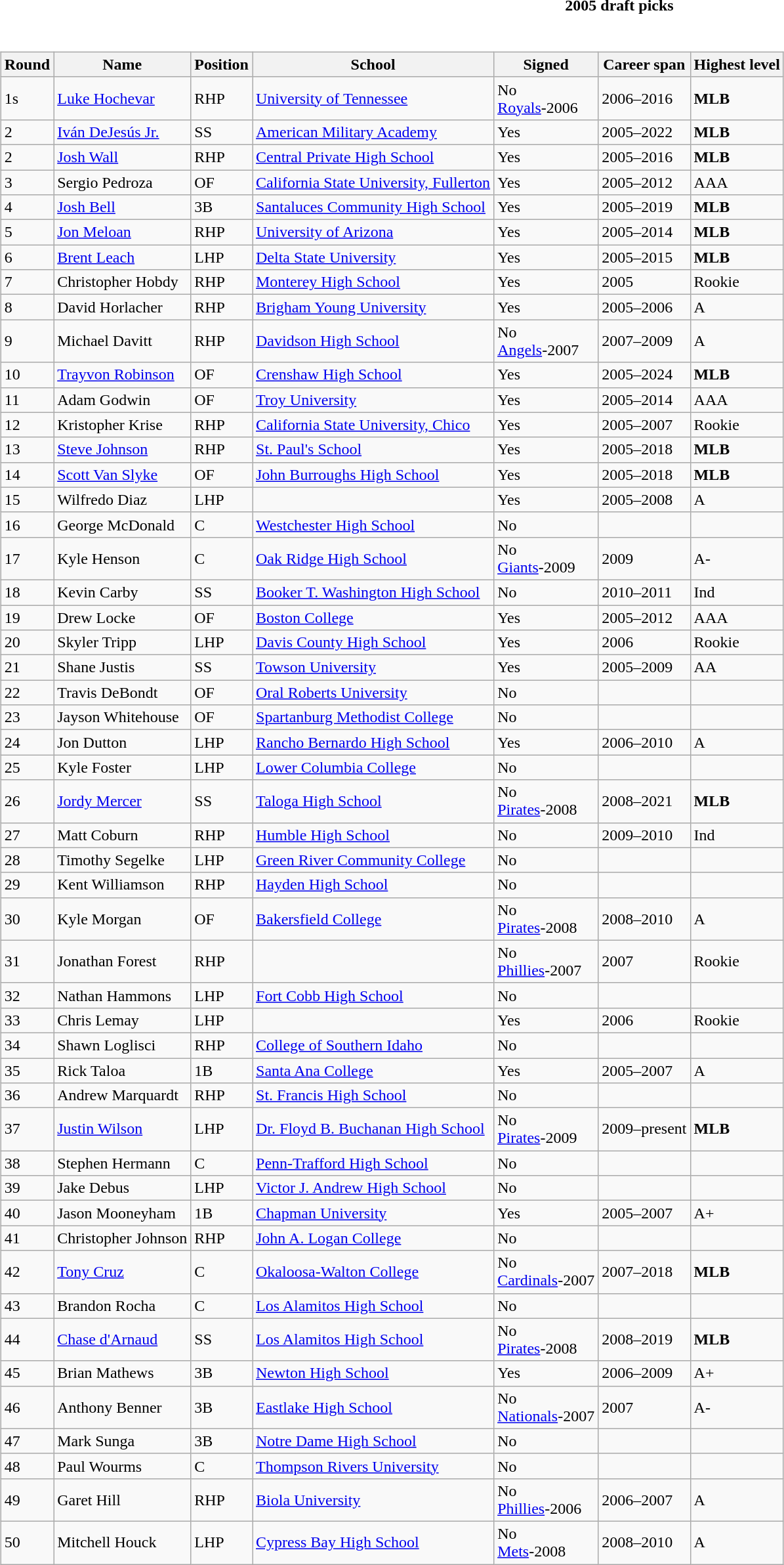<table class="toccolours collapsible collapsed" style="width:100%; background:inherit">
<tr>
<th>2005 draft picks</th>
</tr>
<tr>
<td><br><table class="wikitable">
<tr>
<th>Round</th>
<th>Name</th>
<th>Position</th>
<th>School</th>
<th>Signed</th>
<th>Career span</th>
<th>Highest level</th>
</tr>
<tr>
<td>1s</td>
<td><a href='#'>Luke Hochevar</a></td>
<td>RHP</td>
<td><a href='#'>University of Tennessee</a></td>
<td>No <br><a href='#'>Royals</a>-2006</td>
<td>2006–2016</td>
<td><strong>MLB</strong></td>
</tr>
<tr>
<td>2</td>
<td><a href='#'>Iván DeJesús Jr.</a></td>
<td>SS</td>
<td><a href='#'>American Military Academy</a></td>
<td>Yes</td>
<td>2005–2022</td>
<td><strong>MLB</strong></td>
</tr>
<tr>
<td>2</td>
<td><a href='#'>Josh Wall</a></td>
<td>RHP</td>
<td><a href='#'>Central Private High School</a></td>
<td>Yes</td>
<td>2005–2016</td>
<td><strong>MLB</strong></td>
</tr>
<tr>
<td>3</td>
<td>Sergio Pedroza</td>
<td>OF</td>
<td><a href='#'>California State University, Fullerton</a></td>
<td>Yes</td>
<td>2005–2012</td>
<td>AAA</td>
</tr>
<tr>
<td>4</td>
<td><a href='#'>Josh Bell</a></td>
<td>3B</td>
<td><a href='#'>Santaluces Community High School</a></td>
<td>Yes</td>
<td>2005–2019</td>
<td><strong>MLB</strong></td>
</tr>
<tr>
<td>5</td>
<td><a href='#'>Jon Meloan</a></td>
<td>RHP</td>
<td><a href='#'>University of Arizona</a></td>
<td>Yes</td>
<td>2005–2014</td>
<td><strong>MLB</strong></td>
</tr>
<tr>
<td>6</td>
<td><a href='#'>Brent Leach</a></td>
<td>LHP</td>
<td><a href='#'>Delta State University</a></td>
<td>Yes</td>
<td>2005–2015</td>
<td><strong>MLB</strong></td>
</tr>
<tr>
<td>7</td>
<td>Christopher Hobdy</td>
<td>RHP</td>
<td><a href='#'>Monterey High School</a></td>
<td>Yes</td>
<td>2005</td>
<td>Rookie</td>
</tr>
<tr>
<td>8</td>
<td>David Horlacher</td>
<td>RHP</td>
<td><a href='#'>Brigham Young University</a></td>
<td>Yes</td>
<td>2005–2006</td>
<td>A</td>
</tr>
<tr>
<td>9</td>
<td>Michael Davitt</td>
<td>RHP</td>
<td><a href='#'>Davidson High School</a></td>
<td>No<br><a href='#'>Angels</a>-2007</td>
<td>2007–2009</td>
<td>A</td>
</tr>
<tr>
<td>10</td>
<td><a href='#'>Trayvon Robinson</a></td>
<td>OF</td>
<td><a href='#'>Crenshaw High School</a></td>
<td>Yes</td>
<td>2005–2024</td>
<td><strong>MLB</strong></td>
</tr>
<tr>
<td>11</td>
<td>Adam Godwin</td>
<td>OF</td>
<td><a href='#'>Troy University</a></td>
<td>Yes</td>
<td>2005–2014</td>
<td>AAA</td>
</tr>
<tr>
<td>12</td>
<td>Kristopher Krise</td>
<td>RHP</td>
<td><a href='#'>California State University, Chico</a></td>
<td>Yes</td>
<td>2005–2007</td>
<td>Rookie</td>
</tr>
<tr>
<td>13</td>
<td><a href='#'>Steve Johnson</a></td>
<td>RHP</td>
<td><a href='#'>St. Paul's School</a></td>
<td>Yes</td>
<td>2005–2018</td>
<td><strong>MLB</strong></td>
</tr>
<tr>
<td>14</td>
<td><a href='#'>Scott Van Slyke</a></td>
<td>OF</td>
<td><a href='#'>John Burroughs High School</a></td>
<td>Yes</td>
<td>2005–2018</td>
<td><strong>MLB</strong></td>
</tr>
<tr>
<td>15</td>
<td>Wilfredo Diaz</td>
<td>LHP</td>
<td></td>
<td>Yes</td>
<td>2005–2008</td>
<td>A</td>
</tr>
<tr>
<td>16</td>
<td>George McDonald</td>
<td>C</td>
<td><a href='#'>Westchester High School</a></td>
<td>No</td>
<td></td>
<td></td>
</tr>
<tr>
<td>17</td>
<td>Kyle Henson</td>
<td>C</td>
<td><a href='#'>Oak Ridge High School</a></td>
<td>No<br><a href='#'>Giants</a>-2009</td>
<td>2009</td>
<td>A-</td>
</tr>
<tr>
<td>18</td>
<td>Kevin Carby</td>
<td>SS</td>
<td><a href='#'>Booker T. Washington High School</a></td>
<td>No</td>
<td>2010–2011</td>
<td>Ind</td>
</tr>
<tr>
<td>19</td>
<td>Drew Locke</td>
<td>OF</td>
<td><a href='#'>Boston College</a></td>
<td>Yes</td>
<td>2005–2012</td>
<td>AAA</td>
</tr>
<tr>
<td>20</td>
<td>Skyler Tripp</td>
<td>LHP</td>
<td><a href='#'>Davis County High School</a></td>
<td>Yes</td>
<td>2006</td>
<td>Rookie</td>
</tr>
<tr>
<td>21</td>
<td>Shane Justis</td>
<td>SS</td>
<td><a href='#'>Towson University</a></td>
<td>Yes</td>
<td>2005–2009</td>
<td>AA</td>
</tr>
<tr>
<td>22</td>
<td>Travis DeBondt</td>
<td>OF</td>
<td><a href='#'>Oral Roberts University</a></td>
<td>No</td>
<td></td>
<td></td>
</tr>
<tr>
<td>23</td>
<td>Jayson Whitehouse</td>
<td>OF</td>
<td><a href='#'>Spartanburg Methodist College</a></td>
<td>No</td>
<td></td>
<td></td>
</tr>
<tr>
<td>24</td>
<td>Jon Dutton</td>
<td>LHP</td>
<td><a href='#'>Rancho Bernardo High School</a></td>
<td>Yes</td>
<td>2006–2010</td>
<td>A</td>
</tr>
<tr>
<td>25</td>
<td>Kyle Foster</td>
<td>LHP</td>
<td><a href='#'>Lower Columbia College</a></td>
<td>No</td>
<td></td>
<td></td>
</tr>
<tr>
<td>26</td>
<td><a href='#'>Jordy Mercer</a></td>
<td>SS</td>
<td><a href='#'>Taloga High School</a></td>
<td>No <br><a href='#'>Pirates</a>-2008</td>
<td>2008–2021</td>
<td><strong>MLB</strong></td>
</tr>
<tr>
<td>27</td>
<td>Matt Coburn</td>
<td>RHP</td>
<td><a href='#'>Humble High School</a></td>
<td>No</td>
<td>2009–2010</td>
<td>Ind</td>
</tr>
<tr>
<td>28</td>
<td>Timothy Segelke</td>
<td>LHP</td>
<td><a href='#'>Green River Community College</a></td>
<td>No</td>
<td></td>
<td></td>
</tr>
<tr>
<td>29</td>
<td>Kent Williamson</td>
<td>RHP</td>
<td><a href='#'>Hayden High School</a></td>
<td>No</td>
<td></td>
<td></td>
</tr>
<tr>
<td>30</td>
<td>Kyle Morgan</td>
<td>OF</td>
<td><a href='#'>Bakersfield College</a></td>
<td>No <br><a href='#'>Pirates</a>-2008</td>
<td>2008–2010</td>
<td>A</td>
</tr>
<tr>
<td>31</td>
<td>Jonathan Forest</td>
<td>RHP</td>
<td></td>
<td>No<br><a href='#'>Phillies</a>-2007</td>
<td>2007</td>
<td>Rookie</td>
</tr>
<tr>
<td>32</td>
<td>Nathan Hammons</td>
<td>LHP</td>
<td><a href='#'>Fort Cobb High School</a></td>
<td>No</td>
<td></td>
<td></td>
</tr>
<tr>
<td>33</td>
<td>Chris Lemay</td>
<td>LHP</td>
<td></td>
<td>Yes</td>
<td>2006</td>
<td>Rookie</td>
</tr>
<tr>
<td>34</td>
<td>Shawn Loglisci</td>
<td>RHP</td>
<td><a href='#'>College of Southern Idaho</a></td>
<td>No</td>
<td></td>
<td></td>
</tr>
<tr>
<td>35</td>
<td>Rick Taloa</td>
<td>1B</td>
<td><a href='#'>Santa Ana College</a></td>
<td>Yes</td>
<td>2005–2007</td>
<td>A</td>
</tr>
<tr>
<td>36</td>
<td>Andrew Marquardt</td>
<td>RHP</td>
<td><a href='#'>St. Francis High School</a></td>
<td>No</td>
<td></td>
<td></td>
</tr>
<tr>
<td>37</td>
<td><a href='#'>Justin Wilson</a></td>
<td>LHP</td>
<td><a href='#'>Dr. Floyd B. Buchanan High School</a></td>
<td>No<br><a href='#'>Pirates</a>-2009</td>
<td>2009–present</td>
<td><strong>MLB</strong></td>
</tr>
<tr>
<td>38</td>
<td>Stephen Hermann</td>
<td>C</td>
<td><a href='#'>Penn-Trafford High School</a></td>
<td>No</td>
<td></td>
<td></td>
</tr>
<tr>
<td>39</td>
<td>Jake Debus</td>
<td>LHP</td>
<td><a href='#'>Victor J. Andrew High School</a></td>
<td>No</td>
<td></td>
<td></td>
</tr>
<tr>
<td>40</td>
<td>Jason Mooneyham</td>
<td>1B</td>
<td><a href='#'>Chapman University</a></td>
<td>Yes</td>
<td>2005–2007</td>
<td>A+</td>
</tr>
<tr>
<td>41</td>
<td>Christopher Johnson</td>
<td>RHP</td>
<td><a href='#'>John A. Logan College</a></td>
<td>No</td>
<td></td>
<td></td>
</tr>
<tr>
<td>42</td>
<td><a href='#'>Tony Cruz</a></td>
<td>C</td>
<td><a href='#'>Okaloosa-Walton College</a></td>
<td>No <br><a href='#'>Cardinals</a>-2007</td>
<td>2007–2018</td>
<td><strong>MLB</strong></td>
</tr>
<tr>
<td>43</td>
<td>Brandon Rocha</td>
<td>C</td>
<td><a href='#'>Los Alamitos High School</a></td>
<td>No</td>
<td></td>
<td></td>
</tr>
<tr>
<td>44</td>
<td><a href='#'>Chase d'Arnaud</a></td>
<td>SS</td>
<td><a href='#'>Los Alamitos High School</a></td>
<td>No  <br><a href='#'>Pirates</a>-2008</td>
<td>2008–2019</td>
<td><strong>MLB</strong></td>
</tr>
<tr>
<td>45</td>
<td>Brian Mathews</td>
<td>3B</td>
<td><a href='#'>Newton High School</a></td>
<td>Yes</td>
<td>2006–2009</td>
<td>A+</td>
</tr>
<tr>
<td>46</td>
<td>Anthony Benner</td>
<td>3B</td>
<td><a href='#'>Eastlake High School</a></td>
<td>No<br><a href='#'>Nationals</a>-2007</td>
<td>2007</td>
<td>A-</td>
</tr>
<tr>
<td>47</td>
<td>Mark Sunga</td>
<td>3B</td>
<td><a href='#'>Notre Dame High School</a></td>
<td>No</td>
<td></td>
<td></td>
</tr>
<tr>
<td>48</td>
<td>Paul Wourms</td>
<td>C</td>
<td><a href='#'>Thompson Rivers University</a></td>
<td>No</td>
<td></td>
<td></td>
</tr>
<tr>
<td>49</td>
<td>Garet Hill</td>
<td>RHP</td>
<td><a href='#'>Biola University</a></td>
<td>No<br><a href='#'>Phillies</a>-2006</td>
<td>2006–2007</td>
<td>A</td>
</tr>
<tr>
<td>50</td>
<td>Mitchell Houck</td>
<td>LHP</td>
<td><a href='#'>Cypress Bay High School</a></td>
<td>No <br><a href='#'>Mets</a>-2008</td>
<td>2008–2010</td>
<td>A</td>
</tr>
</table>
</td>
</tr>
</table>
